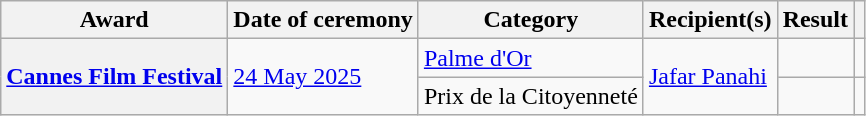<table class="wikitable sortable plainrowheaders">
<tr>
<th scope="col">Award</th>
<th scope="col">Date of ceremony</th>
<th scope="col">Category</th>
<th scope="col">Recipient(s)</th>
<th scope="col">Result</th>
<th scope="col" class="unsortable"></th>
</tr>
<tr>
<th scope="row" rowspan="2"><a href='#'>Cannes Film Festival</a></th>
<td rowspan="2"><a href='#'>24 May 2025</a></td>
<td><a href='#'>Palme d'Or</a></td>
<td rowspan="2"><a href='#'>Jafar Panahi</a></td>
<td></td>
<td align="center"></td>
</tr>
<tr>
<td>Prix de la Citoyenneté</td>
<td></td>
<td align="center"></td>
</tr>
</table>
